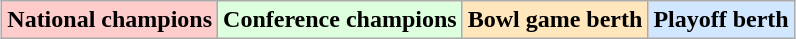<table class="wikitable" style="margin:1em auto;">
<tr>
<td bgcolor="#FFCCCC"><strong>National champions</strong></td>
<td bgcolor="#ddffdd"><strong>Conference champions</strong></td>
<td bgcolor="#ffe6bd"><strong>Bowl game berth</strong></td>
<td bgcolor="#d0e7ff"><strong>Playoff berth</strong></td>
</tr>
</table>
